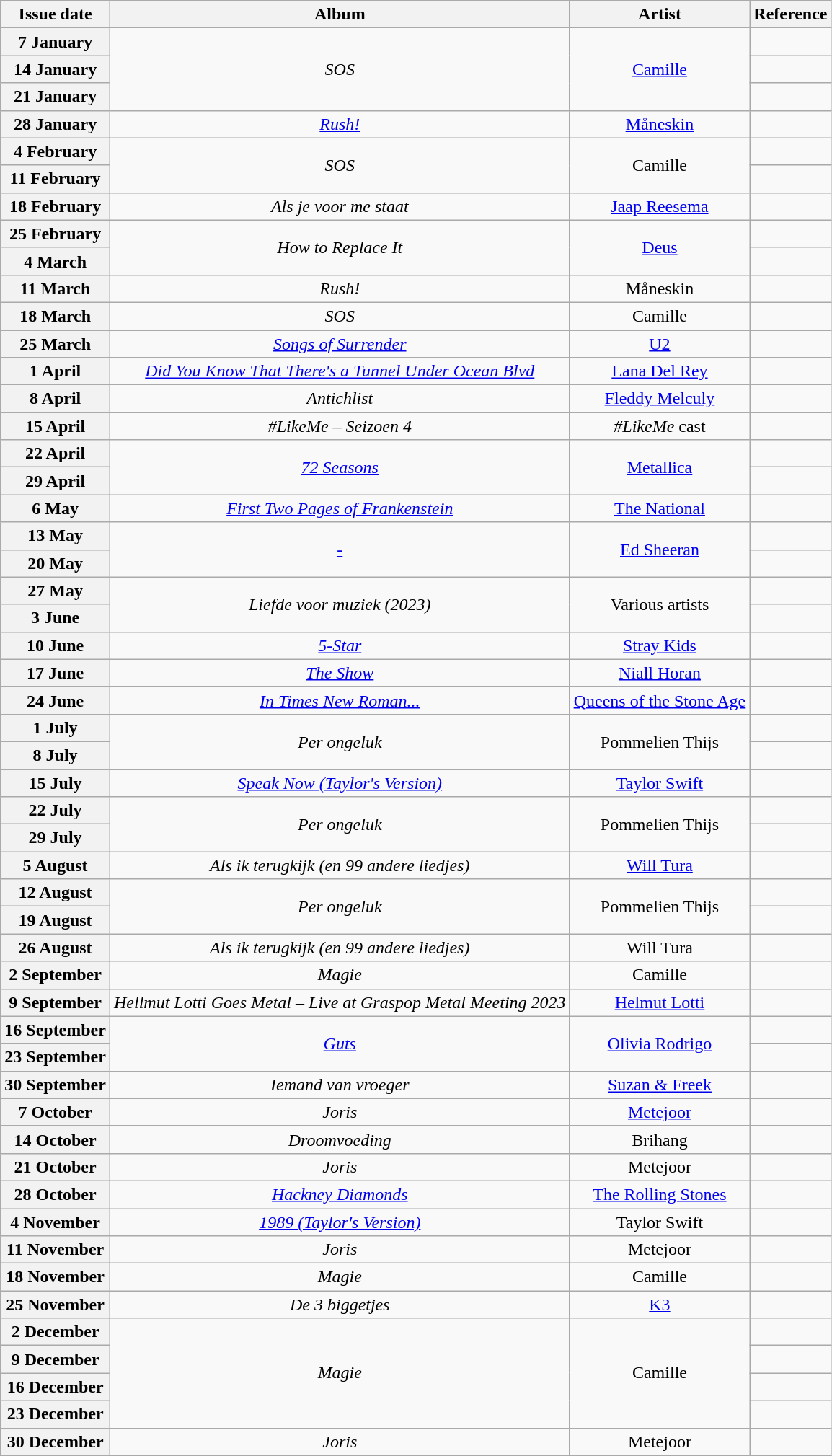<table class="wikitable plainrowheaders" style="text-align:center">
<tr>
<th>Issue date</th>
<th>Album</th>
<th>Artist</th>
<th>Reference</th>
</tr>
<tr>
<th scope="row">7 January</th>
<td rowspan="3"><em>SOS</em></td>
<td rowspan="3"><a href='#'>Camille</a></td>
<td></td>
</tr>
<tr>
<th scope="row">14 January</th>
<td></td>
</tr>
<tr>
<th scope="row">21 January</th>
<td></td>
</tr>
<tr>
<th scope="row">28 January</th>
<td><em><a href='#'>Rush!</a></em></td>
<td><a href='#'>Måneskin</a></td>
<td></td>
</tr>
<tr>
<th scope="row">4 February</th>
<td rowspan="2"><em>SOS</em></td>
<td rowspan="2">Camille</td>
<td></td>
</tr>
<tr>
<th scope="row">11 February</th>
<td></td>
</tr>
<tr>
<th scope="row">18 February</th>
<td><em>Als je voor me staat</em></td>
<td><a href='#'>Jaap Reesema</a></td>
<td></td>
</tr>
<tr>
<th scope="row">25 February</th>
<td rowspan="2"><em>How to Replace It</em></td>
<td rowspan="2"><a href='#'>Deus</a></td>
<td></td>
</tr>
<tr>
<th scope="row">4 March</th>
<td></td>
</tr>
<tr>
<th scope="row">11 March</th>
<td><em>Rush!</em></td>
<td>Måneskin</td>
<td></td>
</tr>
<tr>
<th scope="row">18 March</th>
<td><em>SOS</em></td>
<td>Camille</td>
<td></td>
</tr>
<tr>
<th scope="row">25 March</th>
<td><em><a href='#'>Songs of Surrender</a></em></td>
<td><a href='#'>U2</a></td>
<td></td>
</tr>
<tr>
<th scope="row">1 April</th>
<td><em><a href='#'>Did You Know That There's a Tunnel Under Ocean Blvd</a></em></td>
<td><a href='#'>Lana Del Rey</a></td>
<td></td>
</tr>
<tr>
<th scope="row">8 April</th>
<td><em>Antichlist</em></td>
<td><a href='#'>Fleddy Melculy</a></td>
<td></td>
</tr>
<tr>
<th scope="row">15 April</th>
<td><em>#LikeMe – Seizoen 4</em></td>
<td><em>#LikeMe</em> cast</td>
<td></td>
</tr>
<tr>
<th scope="row">22 April</th>
<td rowspan="2"><em><a href='#'>72 Seasons</a></em></td>
<td rowspan="2"><a href='#'>Metallica</a></td>
<td></td>
</tr>
<tr>
<th scope="row">29 April</th>
<td></td>
</tr>
<tr>
<th scope="row">6 May</th>
<td><em><a href='#'>First Two Pages of Frankenstein</a></em></td>
<td><a href='#'>The National</a></td>
<td></td>
</tr>
<tr>
<th scope="row">13 May</th>
<td rowspan="2"><em><a href='#'>-</a></em></td>
<td rowspan="2"><a href='#'>Ed Sheeran</a></td>
<td></td>
</tr>
<tr>
<th scope="row">20 May</th>
<td></td>
</tr>
<tr>
<th scope="row">27 May</th>
<td rowspan="2"><em>Liefde voor muziek (2023)</em></td>
<td rowspan="2">Various artists</td>
<td></td>
</tr>
<tr>
<th scope="row">3 June</th>
<td></td>
</tr>
<tr>
<th scope="row">10 June</th>
<td><em><a href='#'>5-Star</a></em></td>
<td><a href='#'>Stray Kids</a></td>
<td></td>
</tr>
<tr>
<th scope="row">17 June</th>
<td><em><a href='#'>The Show</a></em></td>
<td><a href='#'>Niall Horan</a></td>
<td></td>
</tr>
<tr>
<th scope="row">24 June</th>
<td><em><a href='#'>In Times New Roman...</a></em></td>
<td><a href='#'>Queens of the Stone Age</a></td>
<td></td>
</tr>
<tr>
<th scope="row">1 July</th>
<td rowspan="2"><em>Per ongeluk</em></td>
<td rowspan="2">Pommelien Thijs</td>
<td></td>
</tr>
<tr>
<th scope="row">8 July</th>
<td></td>
</tr>
<tr>
<th scope="row">15 July</th>
<td><em><a href='#'>Speak Now (Taylor's Version)</a></em></td>
<td><a href='#'>Taylor Swift</a></td>
<td></td>
</tr>
<tr>
<th scope="row">22 July</th>
<td rowspan="2"><em>Per ongeluk</em></td>
<td rowspan="2">Pommelien Thijs</td>
<td></td>
</tr>
<tr>
<th scope="row">29 July</th>
<td></td>
</tr>
<tr>
<th scope="row">5 August</th>
<td><em>Als ik terugkijk (en 99 andere liedjes)</em></td>
<td><a href='#'>Will Tura</a></td>
<td></td>
</tr>
<tr>
<th scope="row">12 August</th>
<td rowspan="2"><em>Per ongeluk</em></td>
<td rowspan="2">Pommelien Thijs</td>
<td></td>
</tr>
<tr>
<th scope="row">19 August</th>
<td></td>
</tr>
<tr>
<th scope="row">26 August</th>
<td><em>Als ik terugkijk (en 99 andere liedjes)</em></td>
<td>Will Tura</td>
<td></td>
</tr>
<tr>
<th scope="row">2 September</th>
<td><em>Magie</em></td>
<td>Camille</td>
<td></td>
</tr>
<tr>
<th scope="row">9 September</th>
<td><em>Hellmut Lotti Goes Metal – Live at Graspop Metal Meeting 2023</em></td>
<td><a href='#'>Helmut Lotti</a></td>
<td></td>
</tr>
<tr>
<th scope="row">16 September</th>
<td rowspan="2"><em><a href='#'>Guts</a></em></td>
<td rowspan="2"><a href='#'>Olivia Rodrigo</a></td>
<td></td>
</tr>
<tr>
<th scope="row">23 September</th>
<td></td>
</tr>
<tr>
<th scope="row">30 September</th>
<td><em>Iemand van vroeger</em></td>
<td><a href='#'>Suzan & Freek</a></td>
<td></td>
</tr>
<tr>
<th scope="row">7 October</th>
<td><em>Joris</em></td>
<td><a href='#'>Metejoor</a></td>
<td></td>
</tr>
<tr>
<th scope="row">14 October</th>
<td><em>Droomvoeding</em></td>
<td>Brihang</td>
<td></td>
</tr>
<tr>
<th scope="row">21 October</th>
<td><em>Joris</em></td>
<td>Metejoor</td>
<td></td>
</tr>
<tr>
<th scope="row">28 October</th>
<td><em><a href='#'>Hackney Diamonds</a></em></td>
<td><a href='#'>The Rolling Stones</a></td>
<td></td>
</tr>
<tr>
<th scope="row">4 November</th>
<td><em><a href='#'>1989 (Taylor's Version)</a></em></td>
<td>Taylor Swift</td>
<td></td>
</tr>
<tr>
<th scope="row">11 November</th>
<td><em>Joris</em></td>
<td>Metejoor</td>
<td></td>
</tr>
<tr>
<th scope="row">18 November</th>
<td><em>Magie</em></td>
<td>Camille</td>
<td></td>
</tr>
<tr>
<th scope="row">25 November</th>
<td><em>De 3 biggetjes</em></td>
<td><a href='#'>K3</a></td>
<td></td>
</tr>
<tr>
<th scope="row">2 December</th>
<td rowspan="4"><em>Magie</em></td>
<td rowspan="4">Camille</td>
<td></td>
</tr>
<tr>
<th scope="row">9 December</th>
<td></td>
</tr>
<tr>
<th scope="row">16 December</th>
<td></td>
</tr>
<tr>
<th scope="row">23 December</th>
<td></td>
</tr>
<tr>
<th scope="row">30 December</th>
<td><em>Joris</em></td>
<td>Metejoor</td>
<td></td>
</tr>
</table>
